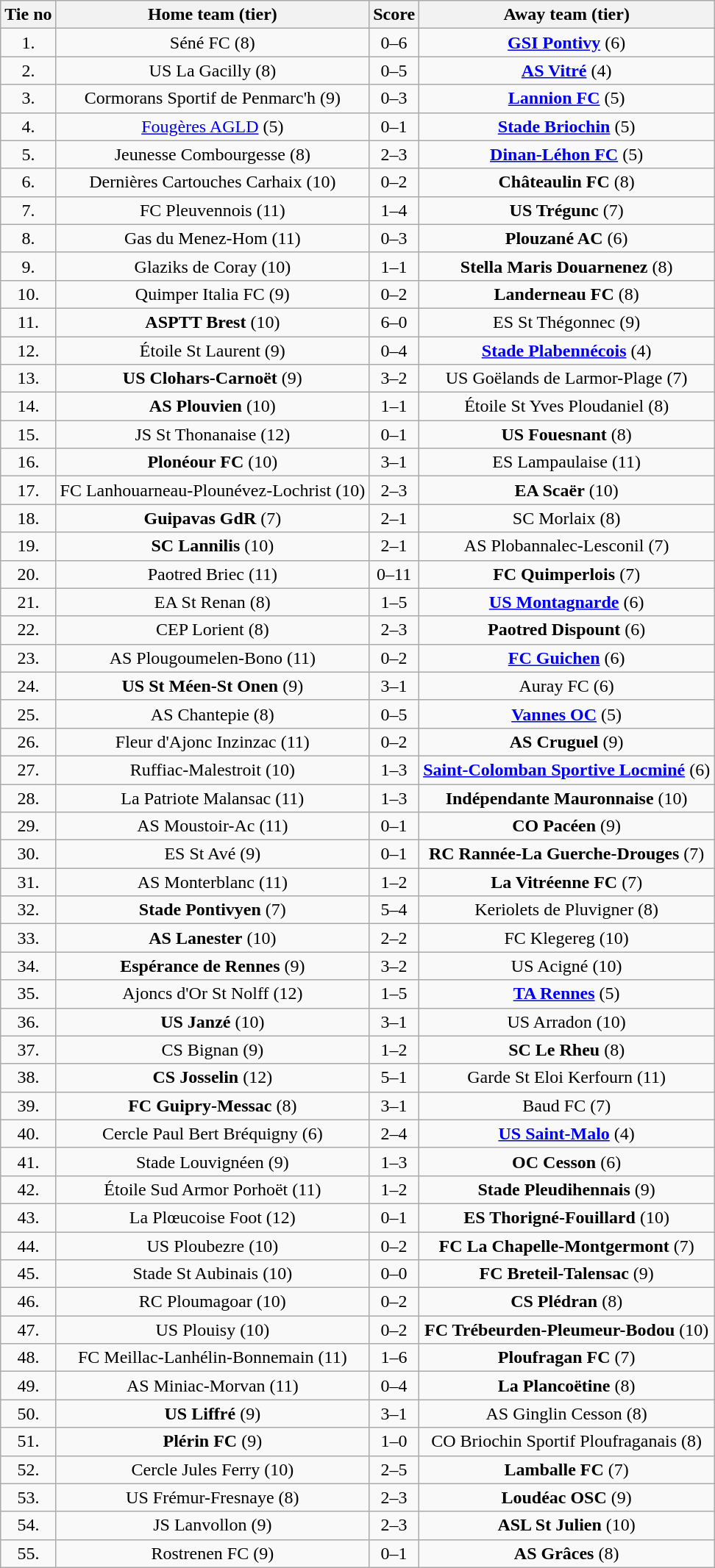<table class="wikitable" style="text-align: center">
<tr>
<th>Tie no</th>
<th>Home team (tier)</th>
<th>Score</th>
<th>Away team (tier)</th>
</tr>
<tr>
<td>1.</td>
<td>Séné FC (8)</td>
<td>0–6</td>
<td><strong><a href='#'>GSI Pontivy</a></strong> (6)</td>
</tr>
<tr>
<td>2.</td>
<td>US La Gacilly (8)</td>
<td>0–5</td>
<td><strong><a href='#'>AS Vitré</a></strong> (4)</td>
</tr>
<tr>
<td>3.</td>
<td>Cormorans Sportif de Penmarc'h (9)</td>
<td>0–3</td>
<td><strong><a href='#'>Lannion FC</a></strong> (5)</td>
</tr>
<tr>
<td>4.</td>
<td><a href='#'>Fougères AGLD</a> (5)</td>
<td>0–1</td>
<td><strong><a href='#'>Stade Briochin</a></strong> (5)</td>
</tr>
<tr>
<td>5.</td>
<td>Jeunesse Combourgesse (8)</td>
<td>2–3 </td>
<td><strong><a href='#'>Dinan-Léhon FC</a></strong> (5)</td>
</tr>
<tr>
<td>6.</td>
<td>Dernières Cartouches Carhaix (10)</td>
<td>0–2</td>
<td><strong>Châteaulin FC</strong> (8)</td>
</tr>
<tr>
<td>7.</td>
<td>FC Pleuvennois (11)</td>
<td>1–4</td>
<td><strong>US Trégunc</strong> (7)</td>
</tr>
<tr>
<td>8.</td>
<td>Gas du Menez-Hom (11)</td>
<td>0–3</td>
<td><strong>Plouzané AC</strong> (6)</td>
</tr>
<tr>
<td>9.</td>
<td>Glaziks de Coray (10)</td>
<td>1–1 </td>
<td><strong>Stella Maris Douarnenez</strong> (8)</td>
</tr>
<tr>
<td>10.</td>
<td>Quimper Italia FC (9)</td>
<td>0–2</td>
<td><strong>Landerneau FC</strong> (8)</td>
</tr>
<tr>
<td>11.</td>
<td><strong>ASPTT Brest</strong> (10)</td>
<td>6–0</td>
<td>ES St Thégonnec (9)</td>
</tr>
<tr>
<td>12.</td>
<td>Étoile St Laurent (9)</td>
<td>0–4</td>
<td><strong><a href='#'>Stade Plabennécois</a></strong> (4)</td>
</tr>
<tr>
<td>13.</td>
<td><strong>US Clohars-Carnoët</strong> (9)</td>
<td>3–2 </td>
<td>US Goëlands de Larmor-Plage (7)</td>
</tr>
<tr>
<td>14.</td>
<td><strong>AS Plouvien</strong> (10)</td>
<td>1–1 </td>
<td>Étoile St Yves Ploudaniel (8)</td>
</tr>
<tr>
<td>15.</td>
<td>JS St Thonanaise (12)</td>
<td>0–1</td>
<td><strong>US Fouesnant</strong> (8)</td>
</tr>
<tr>
<td>16.</td>
<td><strong>Plonéour FC</strong> (10)</td>
<td>3–1</td>
<td>ES Lampaulaise (11)</td>
</tr>
<tr>
<td>17.</td>
<td>FC Lanhouarneau-Plounévez-Lochrist (10)</td>
<td>2–3</td>
<td><strong>EA Scaër</strong> (10)</td>
</tr>
<tr>
<td>18.</td>
<td><strong>Guipavas GdR</strong> (7)</td>
<td>2–1</td>
<td>SC Morlaix (8)</td>
</tr>
<tr>
<td>19.</td>
<td><strong>SC Lannilis</strong> (10)</td>
<td>2–1</td>
<td>AS Plobannalec-Lesconil (7)</td>
</tr>
<tr>
<td>20.</td>
<td>Paotred Briec (11)</td>
<td>0–11</td>
<td><strong>FC Quimperlois</strong> (7)</td>
</tr>
<tr>
<td>21.</td>
<td>EA St Renan (8)</td>
<td>1–5</td>
<td><strong><a href='#'>US Montagnarde</a></strong> (6)</td>
</tr>
<tr>
<td>22.</td>
<td>CEP Lorient (8)</td>
<td>2–3</td>
<td><strong>Paotred Dispount</strong> (6)</td>
</tr>
<tr>
<td>23.</td>
<td>AS Plougoumelen-Bono (11)</td>
<td>0–2</td>
<td><strong><a href='#'>FC Guichen</a></strong> (6)</td>
</tr>
<tr>
<td>24.</td>
<td><strong>US St Méen-St Onen</strong> (9)</td>
<td>3–1</td>
<td>Auray FC (6)</td>
</tr>
<tr>
<td>25.</td>
<td>AS Chantepie (8)</td>
<td>0–5</td>
<td><strong><a href='#'>Vannes OC</a></strong> (5)</td>
</tr>
<tr>
<td>26.</td>
<td>Fleur d'Ajonc Inzinzac (11)</td>
<td>0–2</td>
<td><strong>AS Cruguel</strong> (9)</td>
</tr>
<tr>
<td>27.</td>
<td>Ruffiac-Malestroit (10)</td>
<td>1–3</td>
<td><strong><a href='#'>Saint-Colomban Sportive Locminé</a></strong> (6)</td>
</tr>
<tr>
<td>28.</td>
<td>La Patriote Malansac (11)</td>
<td>1–3</td>
<td><strong>Indépendante Mauronnaise</strong> (10)</td>
</tr>
<tr>
<td>29.</td>
<td>AS Moustoir-Ac (11)</td>
<td>0–1</td>
<td><strong>CO Pacéen</strong> (9)</td>
</tr>
<tr>
<td>30.</td>
<td>ES St Avé (9)</td>
<td>0–1 </td>
<td><strong>RC Rannée-La Guerche-Drouges</strong> (7)</td>
</tr>
<tr>
<td>31.</td>
<td>AS Monterblanc (11)</td>
<td>1–2</td>
<td><strong>La Vitréenne FC</strong> (7)</td>
</tr>
<tr>
<td>32.</td>
<td><strong>Stade Pontivyen</strong> (7)</td>
<td>5–4 </td>
<td>Keriolets de Pluvigner (8)</td>
</tr>
<tr>
<td>33.</td>
<td><strong>AS Lanester</strong> (10)</td>
<td>2–2 </td>
<td>FC Klegereg (10)</td>
</tr>
<tr>
<td>34.</td>
<td><strong>Espérance de Rennes</strong> (9)</td>
<td>3–2</td>
<td>US Acigné (10)</td>
</tr>
<tr>
<td>35.</td>
<td>Ajoncs d'Or St Nolff (12)</td>
<td>1–5</td>
<td><strong><a href='#'>TA Rennes</a></strong> (5)</td>
</tr>
<tr>
<td>36.</td>
<td><strong>US Janzé</strong> (10)</td>
<td>3–1</td>
<td>US Arradon (10)</td>
</tr>
<tr>
<td>37.</td>
<td>CS Bignan (9)</td>
<td>1–2</td>
<td><strong>SC Le Rheu</strong> (8)</td>
</tr>
<tr>
<td>38.</td>
<td><strong>CS Josselin</strong> (12)</td>
<td>5–1</td>
<td>Garde St Eloi Kerfourn (11)</td>
</tr>
<tr>
<td>39.</td>
<td><strong>FC Guipry-Messac</strong> (8)</td>
<td>3–1</td>
<td>Baud FC (7)</td>
</tr>
<tr>
<td>40.</td>
<td>Cercle Paul Bert Bréquigny (6)</td>
<td>2–4 </td>
<td><strong><a href='#'>US Saint-Malo</a></strong> (4)</td>
</tr>
<tr>
<td>41.</td>
<td>Stade Louvignéen (9)</td>
<td>1–3</td>
<td><strong>OC Cesson</strong> (6)</td>
</tr>
<tr>
<td>42.</td>
<td>Étoile Sud Armor Porhoët (11)</td>
<td>1–2</td>
<td><strong>Stade Pleudihennais</strong> (9)</td>
</tr>
<tr>
<td>43.</td>
<td>La Plœucoise Foot (12)</td>
<td>0–1</td>
<td><strong>ES Thorigné-Fouillard</strong> (10)</td>
</tr>
<tr>
<td>44.</td>
<td>US Ploubezre (10)</td>
<td>0–2</td>
<td><strong>FC La Chapelle-Montgermont</strong> (7)</td>
</tr>
<tr>
<td>45.</td>
<td>Stade St Aubinais (10)</td>
<td>0–0 </td>
<td><strong>FC Breteil-Talensac</strong> (9)</td>
</tr>
<tr>
<td>46.</td>
<td>RC Ploumagoar (10)</td>
<td>0–2</td>
<td><strong>CS Plédran</strong> (8)</td>
</tr>
<tr>
<td>47.</td>
<td>US Plouisy (10)</td>
<td>0–2</td>
<td><strong>FC Trébeurden-Pleumeur-Bodou</strong> (10)</td>
</tr>
<tr>
<td>48.</td>
<td>FC Meillac-Lanhélin-Bonnemain (11)</td>
<td>1–6</td>
<td><strong>Ploufragan FC</strong> (7)</td>
</tr>
<tr>
<td>49.</td>
<td>AS Miniac-Morvan (11)</td>
<td>0–4</td>
<td><strong>La Plancoëtine</strong> (8)</td>
</tr>
<tr>
<td>50.</td>
<td><strong>US Liffré</strong> (9)</td>
<td>3–1</td>
<td>AS Ginglin Cesson (8)</td>
</tr>
<tr>
<td>51.</td>
<td><strong>Plérin FC</strong> (9)</td>
<td>1–0</td>
<td>CO Briochin Sportif Ploufraganais (8)</td>
</tr>
<tr>
<td>52.</td>
<td>Cercle Jules Ferry (10)</td>
<td>2–5</td>
<td><strong>Lamballe FC</strong> (7)</td>
</tr>
<tr>
<td>53.</td>
<td>US Frémur-Fresnaye (8)</td>
<td>2–3 </td>
<td><strong>Loudéac OSC</strong> (9)</td>
</tr>
<tr>
<td>54.</td>
<td>JS Lanvollon (9)</td>
<td>2–3</td>
<td><strong>ASL St Julien</strong> (10)</td>
</tr>
<tr>
<td>55.</td>
<td>Rostrenen FC (9)</td>
<td>0–1</td>
<td><strong>AS Grâces</strong> (8)</td>
</tr>
</table>
